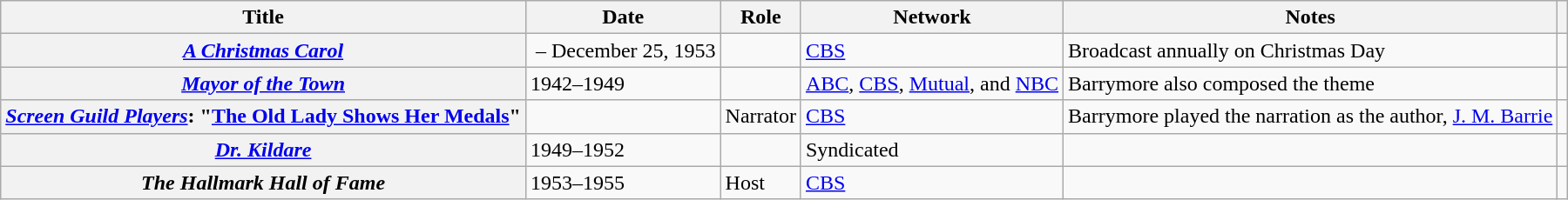<table class="wikitable plainrowheaders sortable" style="margin-right: 0;">
<tr>
<th scope="col">Title</th>
<th scope="col">Date</th>
<th scope="col">Role</th>
<th scope="col">Network</th>
<th scope="col" class="unsortable">Notes</th>
<th scope="col" class="unsortable"></th>
</tr>
<tr>
<th scope="row"><em><a href='#'>A Christmas Carol</a></em></th>
<td> – December 25, 1953</td>
<td></td>
<td><a href='#'>CBS</a></td>
<td>Broadcast annually on Christmas Day</td>
<td style="text-align: center;"></td>
</tr>
<tr>
<th scope="row"><em><a href='#'>Mayor of the Town</a></em></th>
<td>1942–1949</td>
<td></td>
<td><a href='#'>ABC</a>, <a href='#'>CBS</a>, <a href='#'>Mutual</a>, and <a href='#'>NBC</a></td>
<td>Barrymore also composed the theme</td>
<td style="text-align: center;"></td>
</tr>
<tr>
<th scope="row"><em><a href='#'>Screen Guild Players</a></em>: "<a href='#'>The Old Lady Shows Her Medals</a>"</th>
<td></td>
<td>Narrator</td>
<td><a href='#'>CBS</a></td>
<td>Barrymore played the narration as the author, <a href='#'>J. M. Barrie</a></td>
<td style="text-align: center;"></td>
</tr>
<tr>
<th scope="row"><em><a href='#'>Dr. Kildare</a></em></th>
<td>1949–1952</td>
<td></td>
<td>Syndicated</td>
<td></td>
<td style="text-align: center;"></td>
</tr>
<tr>
<th scope="row"><em>The Hallmark Hall of Fame</em></th>
<td>1953–1955</td>
<td>Host</td>
<td><a href='#'>CBS</a></td>
<td></td>
<td style="text-align: center;"></td>
</tr>
</table>
